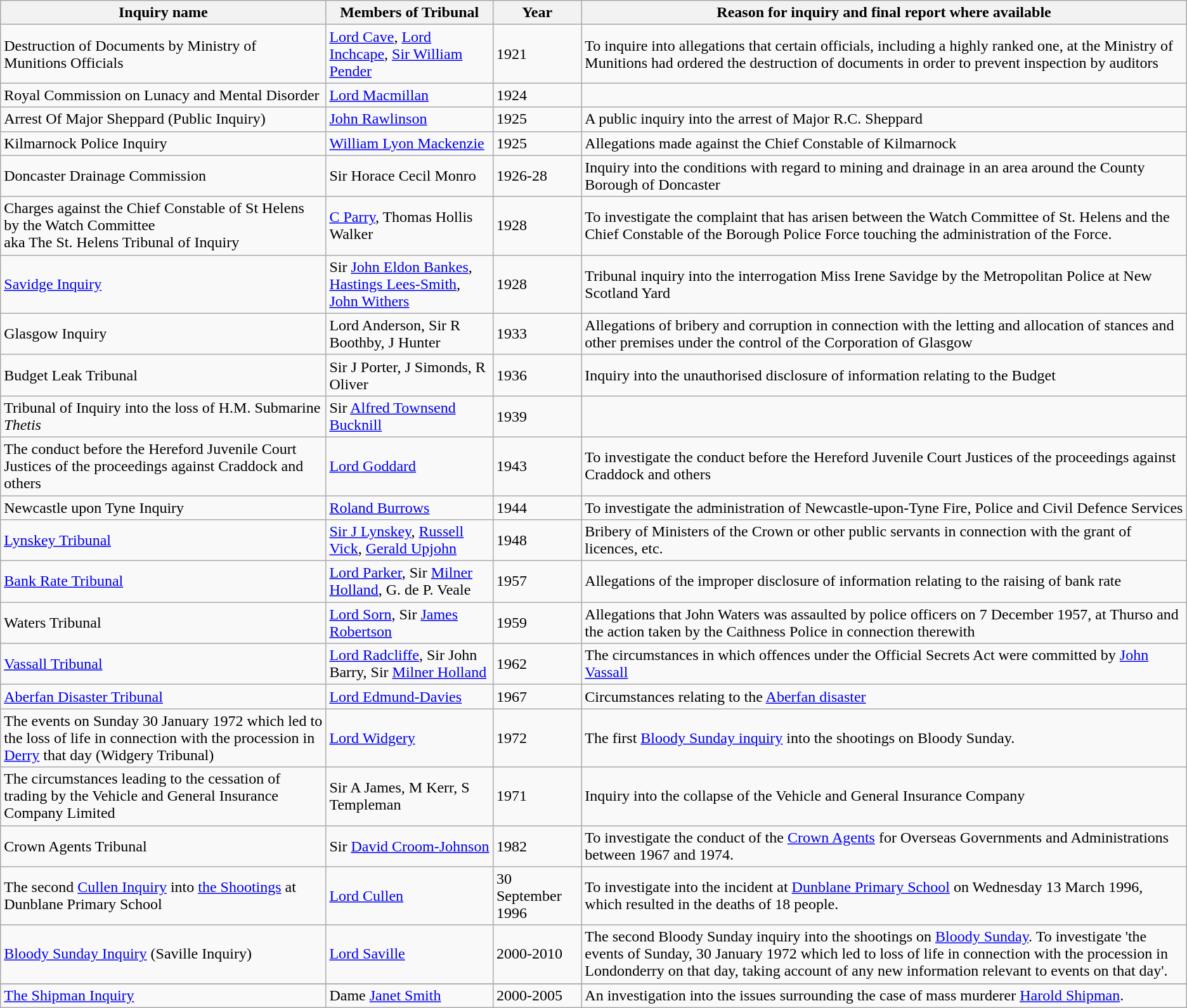<table class="wikitable sortable">
<tr>
<th>Inquiry name</th>
<th>Members of Tribunal</th>
<th>Year</th>
<th>Reason for inquiry and final report where available</th>
</tr>
<tr>
<td>Destruction of Documents by Ministry of Munitions Officials</td>
<td><a href='#'>Lord Cave</a>, <a href='#'>Lord Inchcape</a>, <a href='#'>Sir William Pender</a></td>
<td>1921</td>
<td>To inquire into allegations that certain officials, including a highly ranked one, at the Ministry of Munitions had ordered the destruction of documents in order to prevent inspection by auditors</td>
</tr>
<tr>
<td>Royal Commission on Lunacy and Mental Disorder</td>
<td><a href='#'>Lord Macmillan</a></td>
<td>1924</td>
<td></td>
</tr>
<tr>
<td>Arrest Of Major Sheppard (Public Inquiry)</td>
<td><a href='#'>John Rawlinson</a></td>
<td>1925</td>
<td>A public inquiry into the arrest of Major R.C. Sheppard</td>
</tr>
<tr>
<td>Kilmarnock Police Inquiry</td>
<td><a href='#'>William Lyon Mackenzie</a></td>
<td>1925</td>
<td>Allegations made against the Chief Constable of Kilmarnock</td>
</tr>
<tr>
<td>Doncaster Drainage Commission</td>
<td>Sir Horace Cecil Monro</td>
<td>1926-28</td>
<td>Inquiry into the conditions with regard to mining and drainage in an area around the County Borough of Doncaster</td>
</tr>
<tr>
<td>Charges against the Chief Constable of St Helens by the Watch Committee<br> aka The St. Helens Tribunal of Inquiry</td>
<td><a href='#'>C Parry</a>, Thomas Hollis Walker</td>
<td>1928</td>
<td>To investigate the complaint that has arisen between the Watch Committee of St. Helens and the Chief Constable of the Borough Police Force touching the administration of the Force.</td>
</tr>
<tr>
<td><a href='#'>Savidge Inquiry</a></td>
<td>Sir <a href='#'>John Eldon Bankes</a>, <a href='#'>Hastings Lees-Smith</a>, <a href='#'>John Withers</a></td>
<td>1928</td>
<td>Tribunal inquiry into the interrogation Miss Irene Savidge by the Metropolitan Police at New Scotland Yard</td>
</tr>
<tr>
<td>Glasgow Inquiry</td>
<td>Lord Anderson, Sir R Boothby, J Hunter</td>
<td>1933</td>
<td>Allegations of bribery and corruption in connection with the letting and allocation of stances and other premises under the control of the Corporation of Glasgow</td>
</tr>
<tr>
<td>Budget Leak Tribunal</td>
<td>Sir J Porter, J Simonds, R Oliver</td>
<td>1936</td>
<td>Inquiry into the unauthorised disclosure of information relating to the Budget</td>
</tr>
<tr>
<td>Tribunal of Inquiry into the loss of H.M. Submarine <em>Thetis</em></td>
<td>Sir <a href='#'>Alfred Townsend Bucknill</a></td>
<td>1939</td>
<td></td>
</tr>
<tr>
<td>The conduct before the Hereford Juvenile Court Justices of the proceedings against Craddock and others</td>
<td><a href='#'>Lord Goddard</a></td>
<td>1943</td>
<td>To investigate the conduct before the Hereford Juvenile Court Justices of the proceedings against Craddock and others</td>
</tr>
<tr>
<td>Newcastle upon Tyne Inquiry</td>
<td><a href='#'>Roland Burrows</a></td>
<td>1944</td>
<td>To investigate the administration of Newcastle-upon-Tyne Fire, Police and Civil Defence Services</td>
</tr>
<tr>
<td><a href='#'>Lynskey Tribunal</a></td>
<td><a href='#'>Sir J Lynskey</a>, <a href='#'>Russell Vick</a>, <a href='#'>Gerald Upjohn</a></td>
<td>1948</td>
<td>Bribery of Ministers of the Crown or other public servants in connection with the grant of licences, etc.</td>
</tr>
<tr>
<td><a href='#'>Bank Rate Tribunal</a></td>
<td><a href='#'>Lord Parker</a>, Sir <a href='#'>Milner Holland</a>, G. de P. Veale</td>
<td>1957</td>
<td>Allegations of the improper disclosure of information relating to the raising of bank rate</td>
</tr>
<tr>
<td>Waters Tribunal</td>
<td><a href='#'>Lord Sorn</a>, Sir <a href='#'>James Robertson</a></td>
<td>1959</td>
<td>Allegations that John Waters was assaulted by police officers on 7 December 1957, at Thurso and the action taken by the Caithness Police in connection therewith</td>
</tr>
<tr>
<td><a href='#'>Vassall Tribunal</a></td>
<td><a href='#'>Lord Radcliffe</a>, Sir John Barry, Sir <a href='#'>Milner Holland</a></td>
<td>1962</td>
<td>The circumstances in which offences under the Official Secrets Act were committed by <a href='#'>John Vassall</a></td>
</tr>
<tr>
<td><a href='#'>Aberfan Disaster Tribunal</a></td>
<td><a href='#'>Lord Edmund-Davies</a></td>
<td>1967</td>
<td>Circumstances relating to the <a href='#'>Aberfan disaster</a> </td>
</tr>
<tr>
<td>The events on Sunday 30 January 1972 which led to the loss of life in connection with the procession in <a href='#'>Derry</a> that day (Widgery Tribunal)</td>
<td><a href='#'>Lord Widgery</a></td>
<td>1972</td>
<td>The first <a href='#'>Bloody Sunday inquiry</a> into the shootings on Bloody Sunday. </td>
</tr>
<tr>
<td>The circumstances leading to the cessation of trading by the Vehicle and General Insurance Company Limited</td>
<td>Sir A James, M Kerr, S Templeman</td>
<td>1971</td>
<td>Inquiry into the collapse of the Vehicle and General Insurance Company</td>
</tr>
<tr>
<td>Crown Agents Tribunal</td>
<td>Sir <a href='#'>David Croom-Johnson</a></td>
<td>1982</td>
<td>To investigate the conduct of the <a href='#'>Crown Agents</a> for Overseas Governments and Administrations between 1967 and 1974.</td>
</tr>
<tr>
<td>The second <a href='#'>Cullen Inquiry</a> into <a href='#'>the Shootings</a> at Dunblane Primary School</td>
<td><a href='#'>Lord Cullen</a></td>
<td>30 September 1996</td>
<td>To investigate into the incident at <a href='#'>Dunblane Primary School</a> on Wednesday 13 March 1996, which resulted in the deaths of 18 people. </td>
</tr>
<tr>
<td><a href='#'>Bloody Sunday Inquiry</a> (Saville Inquiry)</td>
<td><a href='#'>Lord Saville</a></td>
<td>2000-2010</td>
<td>The second Bloody Sunday inquiry into the shootings on <a href='#'>Bloody Sunday</a>. To investigate 'the events of Sunday, 30 January 1972 which led to loss of life in connection with the procession in Londonderry on that day, taking account of any new information relevant to events on that day'. </td>
</tr>
<tr>
</tr>
<tr>
<td><a href='#'>The Shipman Inquiry</a></td>
<td>Dame <a href='#'>Janet Smith</a></td>
<td>2000-2005</td>
<td>An investigation into the issues surrounding the case of mass murderer <a href='#'>Harold Shipman</a>. </td>
</tr>
</table>
